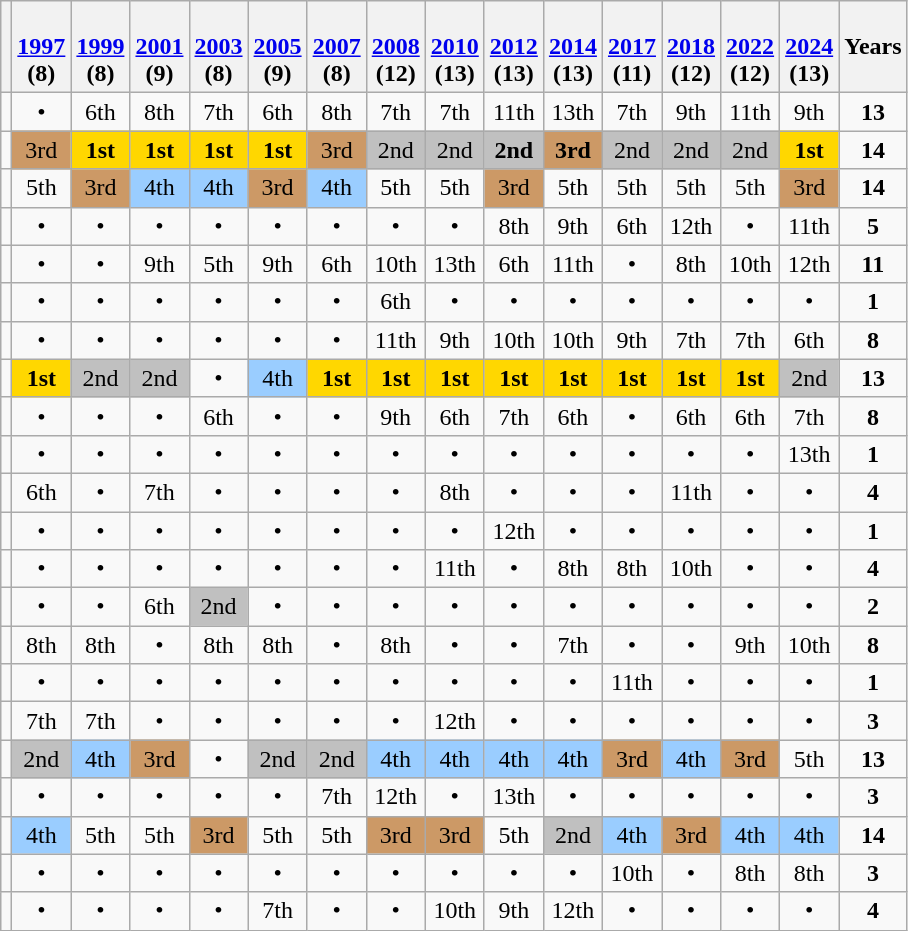<table class="wikitable" style="text-align:center; font-size:100%">
<tr>
<th></th>
<th><br><a href='#'>1997</a><br>(8)</th>
<th><br><a href='#'>1999</a><br>(8)</th>
<th><br><a href='#'>2001</a><br>(9)</th>
<th><br><a href='#'>2003</a><br>(8)</th>
<th><br><a href='#'>2005</a><br>(9)</th>
<th><br><a href='#'>2007</a><br>(8)</th>
<th><br><a href='#'>2008</a><br>(12)</th>
<th><br><a href='#'>2010</a><br>(13)</th>
<th><br><a href='#'>2012</a><br>(13)</th>
<th><br><a href='#'>2014</a><br>(13)</th>
<th><br><a href='#'>2017</a><br>(11)</th>
<th><br><a href='#'>2018</a><br>(12)</th>
<th><br><a href='#'>2022</a><br>(12)</th>
<th><br><a href='#'>2024</a><br>(13)</th>
<th>Years</th>
</tr>
<tr>
<td align=left></td>
<td>•</td>
<td>6th</td>
<td>8th</td>
<td>7th</td>
<td>6th</td>
<td>8th</td>
<td>7th</td>
<td>7th</td>
<td>11th</td>
<td>13th</td>
<td>7th</td>
<td>9th</td>
<td>11th</td>
<td>9th</td>
<td><strong>13</strong></td>
</tr>
<tr>
<td align=left></td>
<td bgcolor=#cc9966>3rd</td>
<td bgcolor=gold><strong>1st</strong></td>
<td bgcolor=gold><strong>1st</strong></td>
<td bgcolor=gold><strong>1st</strong></td>
<td bgcolor=gold><strong>1st</strong></td>
<td bgcolor=#cc9966>3rd</td>
<td bgcolor=silver>2nd</td>
<td bgcolor=silver>2nd</td>
<td bgcolor=silver><strong>2nd</strong></td>
<td bgcolor=#cc9966><strong>3rd</strong></td>
<td bgcolor=silver>2nd</td>
<td bgcolor=silver>2nd</td>
<td bgcolor=silver>2nd</td>
<td bgcolor=gold><strong>1st</strong></td>
<td><strong>14</strong></td>
</tr>
<tr>
<td align=left></td>
<td>5th</td>
<td bgcolor=#cc9966>3rd</td>
<td bgcolor="9acdff">4th</td>
<td bgcolor="9acdff">4th</td>
<td bgcolor=#cc9966>3rd</td>
<td bgcolor="9acdff">4th</td>
<td>5th</td>
<td>5th</td>
<td bgcolor=#cc9966>3rd</td>
<td>5th</td>
<td>5th</td>
<td>5th</td>
<td>5th</td>
<td bgcolor=#cc9966>3rd</td>
<td><strong>14</strong></td>
</tr>
<tr>
<td align=left></td>
<td>•</td>
<td>•</td>
<td>•</td>
<td>•</td>
<td>•</td>
<td>•</td>
<td>•</td>
<td>•</td>
<td>8th</td>
<td>9th</td>
<td>6th</td>
<td>12th</td>
<td>•</td>
<td>11th</td>
<td><strong>5</strong></td>
</tr>
<tr>
<td align=left></td>
<td>•</td>
<td>•</td>
<td>9th</td>
<td>5th</td>
<td>9th</td>
<td>6th</td>
<td>10th</td>
<td>13th</td>
<td>6th</td>
<td>11th</td>
<td>•</td>
<td>8th</td>
<td>10th</td>
<td>12th</td>
<td><strong>11</strong></td>
</tr>
<tr>
<td align=left></td>
<td>•</td>
<td>•</td>
<td>•</td>
<td>•</td>
<td>•</td>
<td>•</td>
<td>6th</td>
<td>•</td>
<td>•</td>
<td>•</td>
<td>•</td>
<td>•</td>
<td>•</td>
<td>•</td>
<td><strong>1</strong></td>
</tr>
<tr>
<td align=left></td>
<td>•</td>
<td>•</td>
<td>•</td>
<td>•</td>
<td>•</td>
<td>•</td>
<td>11th</td>
<td>9th</td>
<td>10th</td>
<td>10th</td>
<td>9th</td>
<td>7th</td>
<td>7th</td>
<td>6th</td>
<td><strong>8</strong></td>
</tr>
<tr>
<td align=left></td>
<td bgcolor=gold><strong>1st</strong></td>
<td bgcolor=silver>2nd</td>
<td bgcolor=silver>2nd</td>
<td>•</td>
<td bgcolor="9acdff">4th</td>
<td bgcolor=gold><strong>1st</strong></td>
<td bgcolor=gold><strong>1st</strong></td>
<td bgcolor=gold><strong>1st</strong></td>
<td bgcolor=gold><strong>1st</strong></td>
<td bgcolor=gold><strong>1st</strong></td>
<td bgcolor=gold><strong>1st</strong></td>
<td bgcolor=gold><strong>1st</strong></td>
<td bgcolor=gold><strong>1st</strong></td>
<td bgcolor=silver>2nd</td>
<td><strong>13</strong></td>
</tr>
<tr>
<td align=left></td>
<td>•</td>
<td>•</td>
<td>•</td>
<td>6th</td>
<td>•</td>
<td>•</td>
<td>9th</td>
<td>6th</td>
<td>7th</td>
<td>6th</td>
<td>•</td>
<td>6th</td>
<td>6th</td>
<td>7th</td>
<td><strong>8</strong></td>
</tr>
<tr>
<td align=left></td>
<td>•</td>
<td>•</td>
<td>•</td>
<td>•</td>
<td>•</td>
<td>•</td>
<td>•</td>
<td>•</td>
<td>•</td>
<td>•</td>
<td>•</td>
<td>•</td>
<td>•</td>
<td>13th</td>
<td><strong>1</strong></td>
</tr>
<tr>
<td align=left></td>
<td>6th</td>
<td>•</td>
<td>7th</td>
<td>•</td>
<td>•</td>
<td>•</td>
<td>•</td>
<td>8th</td>
<td>•</td>
<td>•</td>
<td>•</td>
<td>11th</td>
<td>•</td>
<td>•</td>
<td><strong>4</strong></td>
</tr>
<tr>
<td align=left></td>
<td>•</td>
<td>•</td>
<td>•</td>
<td>•</td>
<td>•</td>
<td>•</td>
<td>•</td>
<td>•</td>
<td>12th</td>
<td>•</td>
<td>•</td>
<td>•</td>
<td>•</td>
<td>•</td>
<td><strong>1</strong></td>
</tr>
<tr>
<td align=left></td>
<td>•</td>
<td>•</td>
<td>•</td>
<td>•</td>
<td>•</td>
<td>•</td>
<td>•</td>
<td>11th</td>
<td>•</td>
<td>8th</td>
<td>8th</td>
<td>10th</td>
<td>•</td>
<td>•</td>
<td><strong>4</strong></td>
</tr>
<tr>
<td align=left></td>
<td>•</td>
<td>•</td>
<td>6th</td>
<td bgcolor=silver>2nd</td>
<td>•</td>
<td>•</td>
<td>•</td>
<td>•</td>
<td>•</td>
<td>•</td>
<td>•</td>
<td>•</td>
<td>•</td>
<td>•</td>
<td><strong>2</strong></td>
</tr>
<tr>
<td align=left></td>
<td>8th</td>
<td>8th</td>
<td>•</td>
<td>8th</td>
<td>8th</td>
<td>•</td>
<td>8th</td>
<td>•</td>
<td>•</td>
<td>7th</td>
<td>•</td>
<td>•</td>
<td>9th</td>
<td>10th</td>
<td><strong>8</strong></td>
</tr>
<tr>
<td align=left></td>
<td>•</td>
<td>•</td>
<td>•</td>
<td>•</td>
<td>•</td>
<td>•</td>
<td>•</td>
<td>•</td>
<td>•</td>
<td>•</td>
<td>11th</td>
<td>•</td>
<td>•</td>
<td>•</td>
<td><strong>1</strong></td>
</tr>
<tr>
<td align=left></td>
<td>7th</td>
<td>7th</td>
<td>•</td>
<td>•</td>
<td>•</td>
<td>•</td>
<td>•</td>
<td>12th</td>
<td>•</td>
<td>•</td>
<td>•</td>
<td>•</td>
<td>•</td>
<td>•</td>
<td><strong>3</strong></td>
</tr>
<tr>
<td align=left></td>
<td bgcolor=silver>2nd</td>
<td bgcolor="9acdff">4th</td>
<td bgcolor=#cc9966>3rd</td>
<td>•</td>
<td bgcolor=silver>2nd</td>
<td bgcolor=silver>2nd</td>
<td bgcolor="9acdff">4th</td>
<td bgcolor="9acdff">4th</td>
<td bgcolor="9acdff">4th</td>
<td bgcolor="9acdff">4th</td>
<td bgcolor=#cc9966>3rd</td>
<td bgcolor="9acdff">4th</td>
<td bgcolor=#cc9966>3rd</td>
<td>5th</td>
<td><strong>13</strong></td>
</tr>
<tr>
<td align=left></td>
<td>•</td>
<td>•</td>
<td>•</td>
<td>•</td>
<td>•</td>
<td>7th</td>
<td>12th</td>
<td>•</td>
<td>13th</td>
<td>•</td>
<td>•</td>
<td>•</td>
<td>•</td>
<td>•</td>
<td><strong>3</strong></td>
</tr>
<tr>
<td align=left></td>
<td bgcolor="9acdff">4th</td>
<td>5th</td>
<td>5th</td>
<td bgcolor=#cc9966>3rd</td>
<td>5th</td>
<td>5th</td>
<td bgcolor=#cc9966>3rd</td>
<td bgcolor=#cc9966>3rd</td>
<td>5th</td>
<td bgcolor=silver>2nd</td>
<td bgcolor="9acdff">4th</td>
<td bgcolor=#cc9966>3rd</td>
<td bgcolor="9acdff">4th</td>
<td bgcolor="9acdff">4th</td>
<td><strong>14</strong></td>
</tr>
<tr>
<td align=left></td>
<td>•</td>
<td>•</td>
<td>•</td>
<td>•</td>
<td>•</td>
<td>•</td>
<td>•</td>
<td>•</td>
<td>•</td>
<td>•</td>
<td>10th</td>
<td>•</td>
<td>8th</td>
<td>8th</td>
<td><strong>3</strong></td>
</tr>
<tr>
<td align=left></td>
<td>•</td>
<td>•</td>
<td>•</td>
<td>•</td>
<td>7th</td>
<td>•</td>
<td>•</td>
<td>10th</td>
<td>9th</td>
<td>12th</td>
<td>•</td>
<td>•</td>
<td>•</td>
<td>•</td>
<td><strong>4</strong></td>
</tr>
</table>
